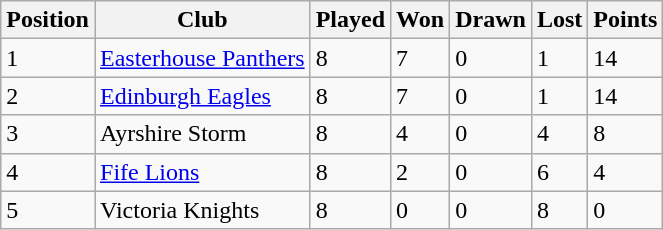<table class="wikitable">
<tr>
<th>Position</th>
<th>Club</th>
<th>Played</th>
<th>Won</th>
<th>Drawn</th>
<th>Lost</th>
<th>Points</th>
</tr>
<tr>
<td>1</td>
<td><a href='#'>Easterhouse Panthers</a></td>
<td>8</td>
<td>7</td>
<td>0</td>
<td>1</td>
<td>14</td>
</tr>
<tr>
<td>2</td>
<td><a href='#'>Edinburgh Eagles</a></td>
<td>8</td>
<td>7</td>
<td>0</td>
<td>1</td>
<td>14</td>
</tr>
<tr>
<td>3</td>
<td>Ayrshire Storm</td>
<td>8</td>
<td>4</td>
<td>0</td>
<td>4</td>
<td>8</td>
</tr>
<tr>
<td>4</td>
<td><a href='#'>Fife Lions</a></td>
<td>8</td>
<td>2</td>
<td>0</td>
<td>6</td>
<td>4</td>
</tr>
<tr>
<td>5</td>
<td>Victoria Knights</td>
<td>8</td>
<td>0</td>
<td>0</td>
<td>8</td>
<td>0</td>
</tr>
</table>
